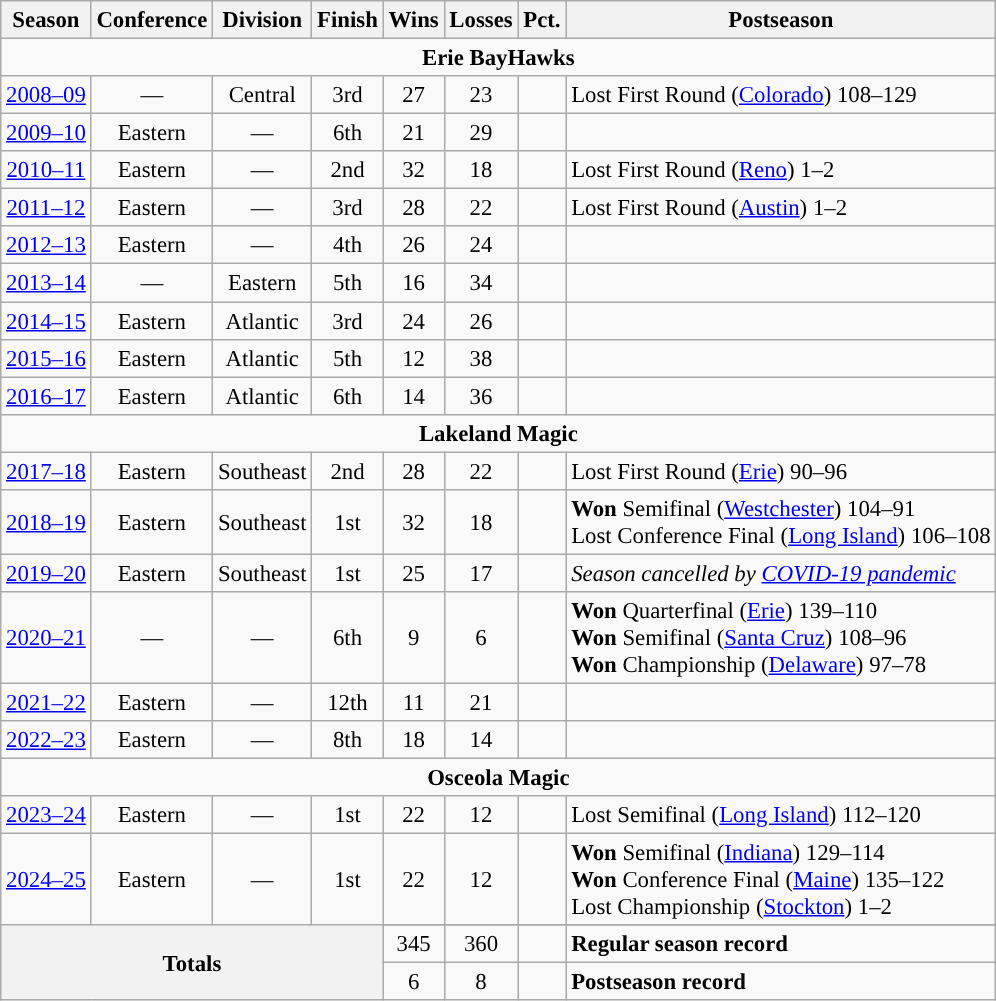<table class="wikitable" style="font-size:95%; text-align:center">
<tr>
<th>Season</th>
<th>Conference</th>
<th>Division</th>
<th>Finish</th>
<th>Wins</th>
<th>Losses</th>
<th>Pct.</th>
<th>Postseason</th>
</tr>
<tr>
<td colspan=8><strong>Erie BayHawks</strong></td>
</tr>
<tr>
<td><a href='#'>2008–09</a></td>
<td>—</td>
<td>Central</td>
<td>3rd</td>
<td>27</td>
<td>23</td>
<td></td>
<td align=left>Lost First Round (<a href='#'>Colorado</a>) 108–129</td>
</tr>
<tr>
<td><a href='#'>2009–10</a></td>
<td>Eastern</td>
<td>—</td>
<td>6th</td>
<td>21</td>
<td>29</td>
<td></td>
<td></td>
</tr>
<tr>
<td><a href='#'>2010–11</a></td>
<td>Eastern</td>
<td>—</td>
<td>2nd</td>
<td>32</td>
<td>18</td>
<td></td>
<td align=left>Lost First Round (<a href='#'>Reno</a>) 1–2</td>
</tr>
<tr>
<td><a href='#'>2011–12</a></td>
<td>Eastern</td>
<td>—</td>
<td>3rd</td>
<td>28</td>
<td>22</td>
<td></td>
<td align=left>Lost First Round (<a href='#'>Austin</a>) 1–2</td>
</tr>
<tr>
<td><a href='#'>2012–13</a></td>
<td>Eastern</td>
<td>—</td>
<td>4th</td>
<td>26</td>
<td>24</td>
<td></td>
<td></td>
</tr>
<tr>
<td><a href='#'>2013–14</a></td>
<td>—</td>
<td>Eastern</td>
<td>5th</td>
<td>16</td>
<td>34</td>
<td></td>
<td></td>
</tr>
<tr>
<td><a href='#'>2014–15</a></td>
<td>Eastern</td>
<td>Atlantic</td>
<td>3rd</td>
<td>24</td>
<td>26</td>
<td></td>
<td></td>
</tr>
<tr>
<td><a href='#'>2015–16</a></td>
<td>Eastern</td>
<td>Atlantic</td>
<td>5th</td>
<td>12</td>
<td>38</td>
<td></td>
<td></td>
</tr>
<tr>
<td><a href='#'>2016–17</a></td>
<td>Eastern</td>
<td>Atlantic</td>
<td>6th</td>
<td>14</td>
<td>36</td>
<td></td>
<td></td>
</tr>
<tr>
<td colspan=8 style="text-align:center; "><strong>Lakeland Magic</strong></td>
</tr>
<tr>
<td><a href='#'>2017–18</a></td>
<td>Eastern</td>
<td>Southeast</td>
<td>2nd</td>
<td>28</td>
<td>22</td>
<td></td>
<td align=left>Lost First Round (<a href='#'>Erie</a>) 90–96</td>
</tr>
<tr>
<td><a href='#'>2018–19</a></td>
<td>Eastern</td>
<td>Southeast</td>
<td>1st</td>
<td>32</td>
<td>18</td>
<td></td>
<td align=left><strong>Won</strong> Semifinal (<a href='#'>Westchester</a>) 104–91<br>Lost Conference Final (<a href='#'>Long Island</a>) 106–108</td>
</tr>
<tr>
<td><a href='#'>2019–20</a></td>
<td>Eastern</td>
<td>Southeast</td>
<td>1st</td>
<td>25</td>
<td>17</td>
<td></td>
<td align=left><em>Season cancelled by <a href='#'>COVID-19 pandemic</a></em></td>
</tr>
<tr>
<td><a href='#'>2020–21</a></td>
<td>—</td>
<td>—</td>
<td>6th</td>
<td>9</td>
<td>6</td>
<td></td>
<td align=left><strong>Won</strong> Quarterfinal (<a href='#'>Erie</a>) 139–110<br><strong>Won</strong> Semifinal (<a href='#'>Santa Cruz</a>) 108–96<br><strong>Won</strong> Championship (<a href='#'>Delaware</a>) 97–78</td>
</tr>
<tr>
<td><a href='#'>2021–22</a></td>
<td>Eastern</td>
<td>—</td>
<td>12th</td>
<td>11</td>
<td>21</td>
<td></td>
<td></td>
</tr>
<tr>
<td><a href='#'>2022–23</a></td>
<td>Eastern</td>
<td>—</td>
<td>8th</td>
<td>18</td>
<td>14</td>
<td></td>
<td></td>
</tr>
<tr>
<td colspan=8 style="text-align:center; "><strong>Osceola Magic</strong></td>
</tr>
<tr>
<td><a href='#'>2023–24</a></td>
<td>Eastern</td>
<td>—</td>
<td>1st</td>
<td>22</td>
<td>12</td>
<td></td>
<td align=left>Lost Semifinal (<a href='#'>Long Island</a>) 112–120</td>
</tr>
<tr>
<td><a href='#'>2024–25</a></td>
<td>Eastern</td>
<td>—</td>
<td>1st</td>
<td>22</td>
<td>12</td>
<td></td>
<td align=left><strong>Won</strong> Semifinal (<a href='#'>Indiana</a>) 129–114<br><strong> Won</strong> Conference Final (<a href='#'>Maine</a>) 135–122<br>Lost Championship (<a href='#'>Stockton</a>) 1–2</td>
</tr>
<tr>
<th colspan=4 rowspan=4>Totals</th>
</tr>
<tr>
<td>345</td>
<td>360</td>
<td></td>
<td align="left"><strong>Regular season record</strong></td>
</tr>
<tr>
<td>6</td>
<td>8</td>
<td></td>
<td align="left"><strong>Postseason record</strong></td>
</tr>
</table>
